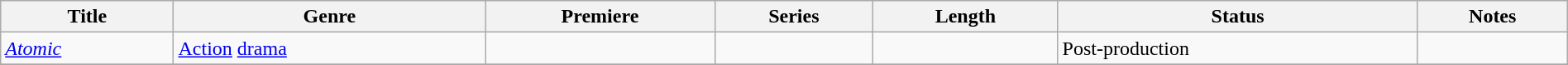<table class="wikitable sortable" style="width:100%;">
<tr>
<th>Title</th>
<th>Genre</th>
<th>Premiere</th>
<th>Series</th>
<th>Length</th>
<th>Status</th>
<th>Notes</th>
</tr>
<tr>
<td><em><a href='#'>Atomic</a></em></td>
<td><a href='#'>Action</a> <a href='#'>drama</a></td>
<td></td>
<td></td>
<td></td>
<td>Post-production</td>
<td></td>
</tr>
<tr>
</tr>
</table>
